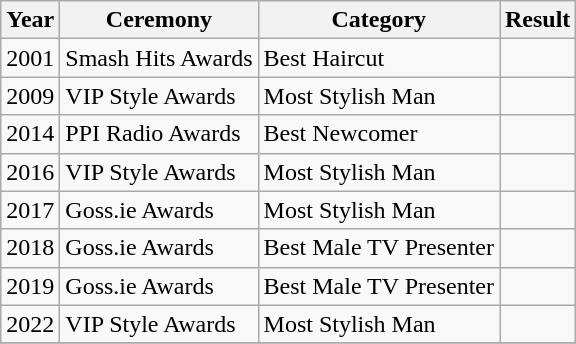<table class="wikitable">
<tr>
<th>Year</th>
<th>Ceremony</th>
<th>Category</th>
<th>Result</th>
</tr>
<tr>
<td>2001</td>
<td>Smash Hits Awards</td>
<td>Best Haircut</td>
<td></td>
</tr>
<tr>
<td>2009</td>
<td>VIP Style Awards</td>
<td>Most Stylish Man</td>
<td></td>
</tr>
<tr>
<td>2014</td>
<td>PPI Radio Awards</td>
<td>Best Newcomer</td>
<td></td>
</tr>
<tr>
<td>2016</td>
<td>VIP Style Awards</td>
<td>Most Stylish Man</td>
<td></td>
</tr>
<tr>
<td>2017</td>
<td>Goss.ie Awards</td>
<td>Most Stylish Man</td>
<td></td>
</tr>
<tr>
<td>2018</td>
<td>Goss.ie Awards</td>
<td>Best Male TV Presenter</td>
<td></td>
</tr>
<tr>
<td>2019</td>
<td>Goss.ie Awards</td>
<td>Best Male TV Presenter</td>
<td></td>
</tr>
<tr>
<td>2022</td>
<td>VIP Style Awards</td>
<td>Most Stylish Man</td>
<td></td>
</tr>
<tr>
</tr>
</table>
